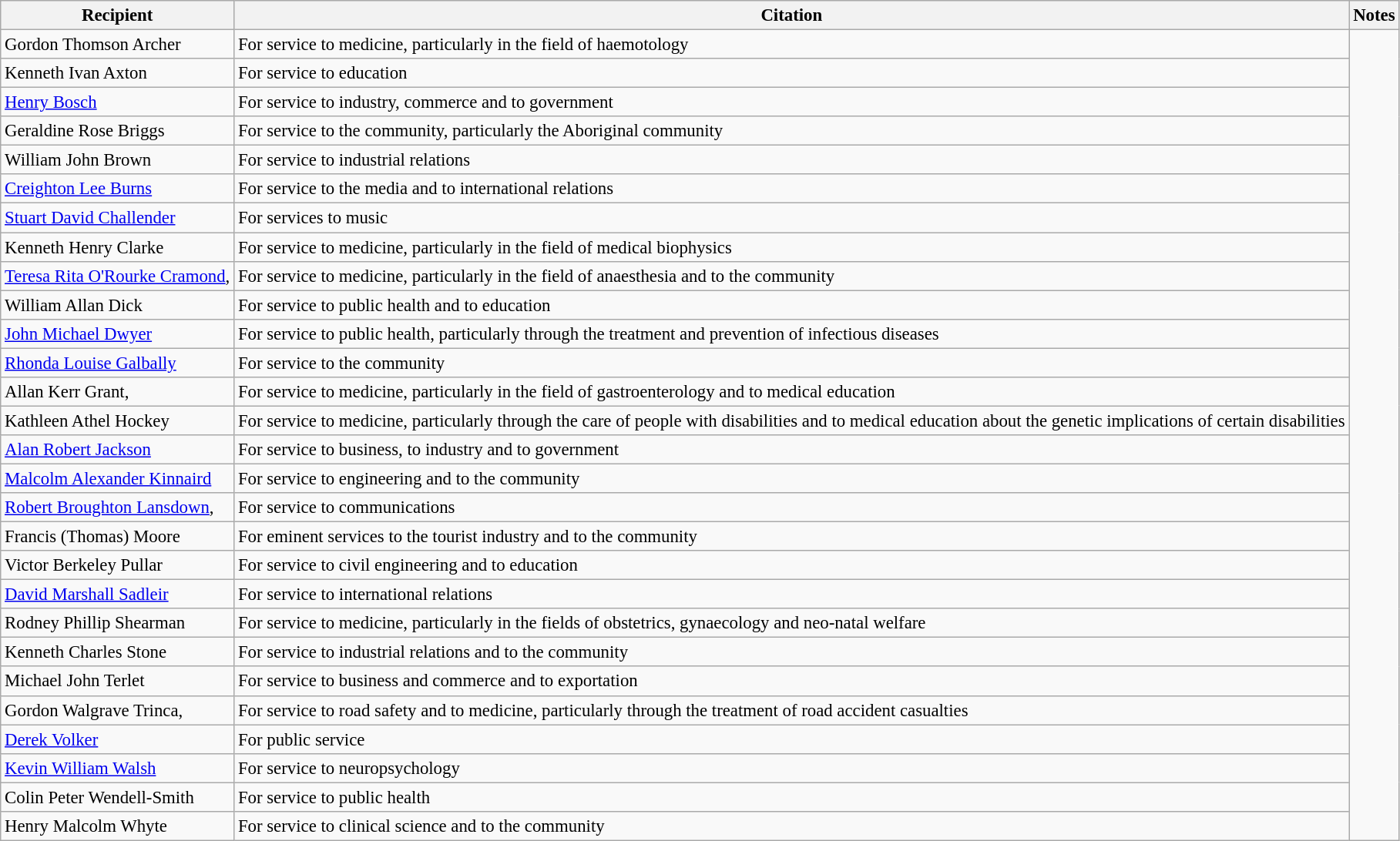<table class="wikitable" style="font-size:95%;">
<tr>
<th>Recipient</th>
<th>Citation</th>
<th>Notes</th>
</tr>
<tr>
<td> Gordon Thomson Archer</td>
<td>For service to medicine, particularly in the field of haemotology</td>
<td rowspan=28></td>
</tr>
<tr>
<td>Kenneth Ivan Axton</td>
<td>For service to education</td>
</tr>
<tr>
<td><a href='#'>Henry Bosch</a></td>
<td>For service to industry, commerce and to government</td>
</tr>
<tr>
<td>Geraldine Rose Briggs</td>
<td>For service to the community, particularly the Aboriginal community</td>
</tr>
<tr>
<td>William John Brown</td>
<td>For service to industrial relations</td>
</tr>
<tr>
<td><a href='#'>Creighton Lee Burns</a></td>
<td>For service to the media and to international relations</td>
</tr>
<tr>
<td><a href='#'>Stuart David Challender</a></td>
<td>For services to music</td>
</tr>
<tr>
<td>Kenneth Henry Clarke</td>
<td>For service to medicine, particularly in the field of medical biophysics</td>
</tr>
<tr>
<td> <a href='#'>Teresa Rita O'Rourke Cramond</a>, </td>
<td>For service to medicine, particularly in the field of anaesthesia and to the community</td>
</tr>
<tr>
<td>William Allan Dick</td>
<td>For service to public health and to education</td>
</tr>
<tr>
<td> <a href='#'>John Michael Dwyer</a></td>
<td>For service to public health, particularly through the treatment and prevention of infectious diseases</td>
</tr>
<tr>
<td><a href='#'>Rhonda Louise Galbally</a></td>
<td>For service to the community</td>
</tr>
<tr>
<td> Allan Kerr Grant, </td>
<td>For service to medicine, particularly in the field of gastroenterology and to medical education</td>
</tr>
<tr>
<td> Kathleen Athel Hockey</td>
<td>For service to medicine, particularly through the care of people with disabilities and to medical education about the genetic implications of certain disabilities</td>
</tr>
<tr>
<td><a href='#'>Alan Robert Jackson</a></td>
<td>For service to business, to industry and to government</td>
</tr>
<tr>
<td><a href='#'>Malcolm Alexander Kinnaird</a></td>
<td>For service to engineering and to the community</td>
</tr>
<tr>
<td><a href='#'>Robert Broughton Lansdown</a>, </td>
<td>For service to communications</td>
</tr>
<tr>
<td> Francis (Thomas) Moore</td>
<td>For eminent services to the tourist industry and to the community</td>
</tr>
<tr>
<td>Victor Berkeley Pullar</td>
<td>For service to civil engineering and to education</td>
</tr>
<tr>
<td> <a href='#'>David Marshall Sadleir</a></td>
<td>For service to international relations</td>
</tr>
<tr>
<td> Rodney Phillip Shearman</td>
<td>For service to medicine, particularly in the fields of obstetrics, gynaecology and neo-natal welfare</td>
</tr>
<tr>
<td>Kenneth Charles Stone</td>
<td>For service to industrial relations and to the community</td>
</tr>
<tr>
<td>Michael John Terlet</td>
<td>For service to business and commerce and to exportation</td>
</tr>
<tr>
<td> Gordon Walgrave Trinca, </td>
<td>For service to road safety and to medicine, particularly through the treatment of road accident casualties</td>
</tr>
<tr>
<td><a href='#'>Derek Volker</a></td>
<td>For public service</td>
</tr>
<tr>
<td> <a href='#'>Kevin William Walsh</a></td>
<td>For service to neuropsychology</td>
</tr>
<tr>
<td> Colin Peter Wendell-Smith</td>
<td>For service to public health</td>
</tr>
<tr>
<td> Henry Malcolm Whyte</td>
<td>For service to clinical science and to the community</td>
</tr>
</table>
